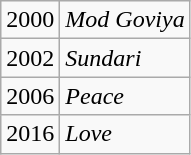<table class="wikitable">
<tr>
<td>2000</td>
<td><em>Mod Goviya</em></td>
</tr>
<tr>
<td>2002</td>
<td><em>Sundari</em></td>
</tr>
<tr>
<td>2006</td>
<td><em>Peace</em></td>
</tr>
<tr>
<td>2016</td>
<td><em>Love</em></td>
</tr>
</table>
